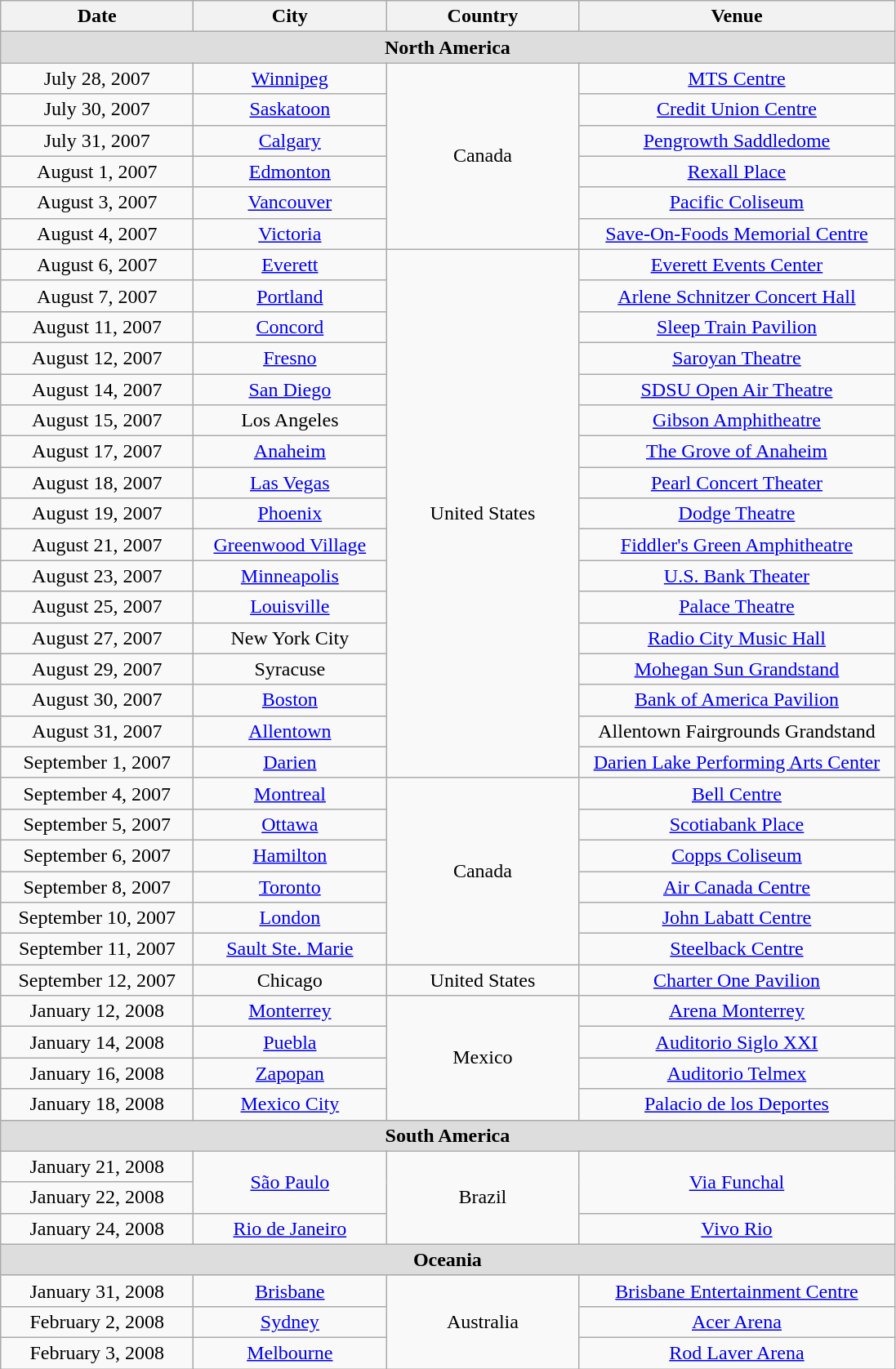<table class="wikitable" style="text-align:center;">
<tr>
<th style="width:150px;">Date</th>
<th style="width:150px;">City</th>
<th style="width:150px;">Country</th>
<th style="width:250px;">Venue</th>
</tr>
<tr style="background:#ddd;">
<td colspan="4"><strong>North America</strong></td>
</tr>
<tr>
<td>July 28, 2007</td>
<td><a href='#'>Winnipeg</a></td>
<td rowspan="6">Canada</td>
<td><a href='#'>MTS Centre</a></td>
</tr>
<tr>
<td>July 30, 2007</td>
<td><a href='#'>Saskatoon</a></td>
<td><a href='#'>Credit Union Centre</a></td>
</tr>
<tr>
<td>July 31, 2007</td>
<td><a href='#'>Calgary</a></td>
<td><a href='#'>Pengrowth Saddledome</a></td>
</tr>
<tr>
<td>August 1, 2007</td>
<td><a href='#'>Edmonton</a></td>
<td><a href='#'>Rexall Place</a></td>
</tr>
<tr>
<td>August 3, 2007</td>
<td><a href='#'>Vancouver</a></td>
<td><a href='#'>Pacific Coliseum</a></td>
</tr>
<tr>
<td>August 4, 2007</td>
<td><a href='#'>Victoria</a></td>
<td><a href='#'>Save-On-Foods Memorial Centre</a></td>
</tr>
<tr>
<td>August 6, 2007</td>
<td><a href='#'>Everett</a></td>
<td rowspan="17">United States</td>
<td><a href='#'>Everett Events Center</a></td>
</tr>
<tr>
<td>August 7, 2007</td>
<td><a href='#'>Portland</a></td>
<td><a href='#'>Arlene Schnitzer Concert Hall</a></td>
</tr>
<tr>
<td>August 11, 2007</td>
<td><a href='#'>Concord</a></td>
<td><a href='#'>Sleep Train Pavilion</a></td>
</tr>
<tr>
<td>August 12, 2007</td>
<td><a href='#'>Fresno</a></td>
<td><a href='#'>Saroyan Theatre</a></td>
</tr>
<tr>
<td>August 14, 2007</td>
<td><a href='#'>San Diego</a></td>
<td><a href='#'>SDSU Open Air Theatre</a></td>
</tr>
<tr>
<td>August 15, 2007</td>
<td>Los Angeles</td>
<td><a href='#'>Gibson Amphitheatre</a></td>
</tr>
<tr>
<td>August 17, 2007</td>
<td><a href='#'>Anaheim</a></td>
<td><a href='#'>The Grove of Anaheim</a></td>
</tr>
<tr>
<td>August 18, 2007</td>
<td><a href='#'>Las Vegas</a></td>
<td><a href='#'>Pearl Concert Theater</a></td>
</tr>
<tr>
<td>August 19, 2007</td>
<td><a href='#'>Phoenix</a></td>
<td><a href='#'>Dodge Theatre</a></td>
</tr>
<tr>
<td>August 21, 2007</td>
<td><a href='#'>Greenwood Village</a></td>
<td><a href='#'>Fiddler's Green Amphitheatre</a></td>
</tr>
<tr>
<td>August 23, 2007</td>
<td><a href='#'>Minneapolis</a></td>
<td><a href='#'>U.S. Bank Theater</a></td>
</tr>
<tr>
<td>August 25, 2007</td>
<td><a href='#'>Louisville</a></td>
<td><a href='#'>Palace Theatre</a></td>
</tr>
<tr>
<td>August 27, 2007</td>
<td>New York City</td>
<td><a href='#'>Radio City Music Hall</a></td>
</tr>
<tr>
<td>August 29, 2007</td>
<td>Syracuse</td>
<td><a href='#'>Mohegan Sun Grandstand</a></td>
</tr>
<tr>
<td>August 30, 2007</td>
<td><a href='#'>Boston</a></td>
<td><a href='#'>Bank of America Pavilion</a></td>
</tr>
<tr>
<td>August 31, 2007</td>
<td><a href='#'>Allentown</a></td>
<td>Allentown Fairgrounds Grandstand</td>
</tr>
<tr>
<td>September 1, 2007</td>
<td><a href='#'>Darien</a></td>
<td><a href='#'>Darien Lake Performing Arts Center</a></td>
</tr>
<tr>
<td>September 4, 2007 </td>
<td><a href='#'>Montreal</a></td>
<td rowspan="6">Canada</td>
<td><a href='#'>Bell Centre</a></td>
</tr>
<tr>
<td>September 5, 2007 </td>
<td><a href='#'>Ottawa</a></td>
<td><a href='#'>Scotiabank Place</a></td>
</tr>
<tr>
<td>September 6, 2007 </td>
<td><a href='#'>Hamilton</a></td>
<td><a href='#'>Copps Coliseum</a></td>
</tr>
<tr>
<td>September 8, 2007 </td>
<td><a href='#'>Toronto</a></td>
<td><a href='#'>Air Canada Centre</a></td>
</tr>
<tr>
<td>September 10, 2007 </td>
<td><a href='#'>London</a></td>
<td><a href='#'>John Labatt Centre</a></td>
</tr>
<tr>
<td>September 11, 2007 </td>
<td><a href='#'>Sault Ste. Marie</a></td>
<td><a href='#'>Steelback Centre</a></td>
</tr>
<tr>
<td>September 12, 2007</td>
<td>Chicago</td>
<td>United States</td>
<td><a href='#'>Charter One Pavilion</a></td>
</tr>
<tr>
<td>January 12, 2008</td>
<td><a href='#'>Monterrey</a></td>
<td rowspan="4">Mexico</td>
<td><a href='#'>Arena Monterrey</a></td>
</tr>
<tr>
<td>January 14, 2008</td>
<td><a href='#'>Puebla</a></td>
<td><a href='#'>Auditorio Siglo XXI</a></td>
</tr>
<tr>
<td>January 16, 2008</td>
<td><a href='#'>Zapopan</a></td>
<td><a href='#'>Auditorio Telmex</a></td>
</tr>
<tr>
<td>January 18, 2008</td>
<td><a href='#'>Mexico City</a></td>
<td><a href='#'>Palacio de los Deportes</a></td>
</tr>
<tr style="background:#ddd;">
<td colspan="4"><strong>South America</strong></td>
</tr>
<tr>
<td>January 21, 2008</td>
<td rowspan="2"><a href='#'>São Paulo</a></td>
<td rowspan="3">Brazil</td>
<td rowspan="2"><a href='#'>Via Funchal</a></td>
</tr>
<tr>
<td>January 22, 2008</td>
</tr>
<tr>
<td>January 24, 2008</td>
<td><a href='#'>Rio de Janeiro</a></td>
<td><a href='#'>Vivo Rio</a></td>
</tr>
<tr style="background:#ddd;">
<td colspan="4"><strong>Oceania</strong></td>
</tr>
<tr>
<td>January 31, 2008</td>
<td><a href='#'>Brisbane</a></td>
<td rowspan="3">Australia</td>
<td><a href='#'>Brisbane Entertainment Centre</a></td>
</tr>
<tr>
<td>February 2, 2008</td>
<td><a href='#'>Sydney</a></td>
<td><a href='#'>Acer Arena</a></td>
</tr>
<tr>
<td>February 3, 2008</td>
<td><a href='#'>Melbourne</a></td>
<td><a href='#'>Rod Laver Arena</a></td>
</tr>
</table>
